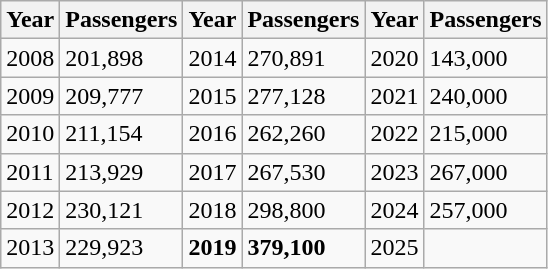<table class="wikitable">
<tr>
<th>Year</th>
<th>Passengers</th>
<th>Year</th>
<th>Passengers</th>
<th>Year</th>
<th>Passengers</th>
</tr>
<tr>
<td>2008</td>
<td>201,898</td>
<td>2014</td>
<td>270,891</td>
<td>2020</td>
<td>143,000</td>
</tr>
<tr>
<td>2009</td>
<td>209,777</td>
<td>2015</td>
<td>277,128</td>
<td>2021</td>
<td>240,000</td>
</tr>
<tr>
<td>2010</td>
<td>211,154</td>
<td>2016</td>
<td>262,260</td>
<td>2022</td>
<td>215,000</td>
</tr>
<tr>
<td>2011</td>
<td>213,929</td>
<td>2017</td>
<td>267,530</td>
<td>2023</td>
<td>267,000</td>
</tr>
<tr>
<td>2012</td>
<td>230,121</td>
<td>2018</td>
<td>298,800</td>
<td>2024</td>
<td>257,000</td>
</tr>
<tr>
<td>2013</td>
<td>229,923</td>
<td><strong>2019</strong></td>
<td><strong>379,100</strong></td>
<td>2025</td>
<td></td>
</tr>
</table>
